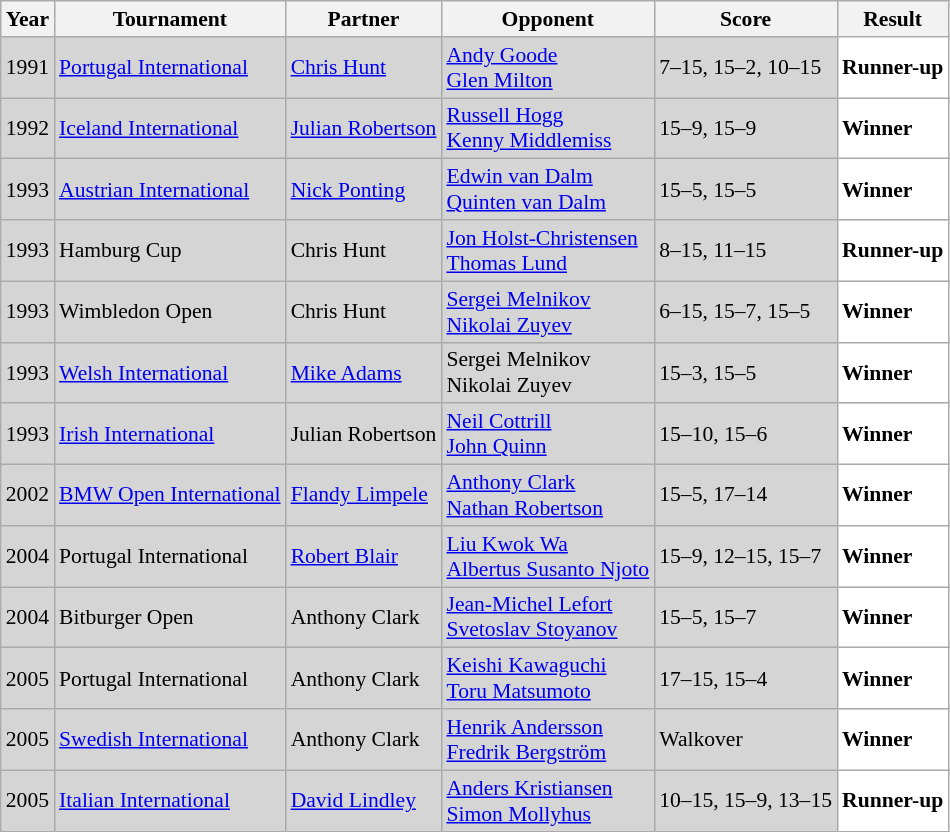<table class="sortable wikitable" style="font-size: 90%;">
<tr>
<th>Year</th>
<th>Tournament</th>
<th>Partner</th>
<th>Opponent</th>
<th>Score</th>
<th>Result</th>
</tr>
<tr style="background:#D5D5D5">
<td align="center">1991</td>
<td align="left"><a href='#'>Portugal International</a></td>
<td align="left"> <a href='#'>Chris Hunt</a></td>
<td align="left"> <a href='#'>Andy Goode</a> <br>  <a href='#'>Glen Milton</a></td>
<td align="left">7–15, 15–2, 10–15</td>
<td style="text-align:left; background:white"> <strong>Runner-up</strong></td>
</tr>
<tr style="background:#D5D5D5">
<td align="center">1992</td>
<td align="left"><a href='#'>Iceland International</a></td>
<td align="left"> <a href='#'>Julian Robertson</a></td>
<td align="left"> <a href='#'>Russell Hogg</a> <br>  <a href='#'>Kenny Middlemiss</a></td>
<td align="left">15–9, 15–9</td>
<td style="text-align:left; background:white"> <strong>Winner</strong></td>
</tr>
<tr style="background:#D5D5D5">
<td align="center">1993</td>
<td align="left"><a href='#'>Austrian International</a></td>
<td align="left"> <a href='#'>Nick Ponting</a></td>
<td align="left"> <a href='#'>Edwin van Dalm</a> <br>  <a href='#'>Quinten van Dalm</a></td>
<td align="left">15–5, 15–5</td>
<td style="text-align:left; background:white"> <strong>Winner</strong></td>
</tr>
<tr style="background:#D5D5D5">
<td align="center">1993</td>
<td align="left">Hamburg Cup</td>
<td align="left"> Chris Hunt</td>
<td align="left"> <a href='#'>Jon Holst-Christensen</a> <br>  <a href='#'>Thomas Lund</a></td>
<td align="left">8–15, 11–15</td>
<td style="text-align:left; background:white"> <strong>Runner-up</strong></td>
</tr>
<tr style="background:#D5D5D5">
<td align="center">1993</td>
<td align="left">Wimbledon Open</td>
<td align="left"> Chris Hunt</td>
<td align="left"> <a href='#'>Sergei Melnikov</a> <br>  <a href='#'>Nikolai Zuyev</a></td>
<td align="left">6–15, 15–7, 15–5</td>
<td style="text-align:left; background:white"> <strong>Winner</strong></td>
</tr>
<tr style="background:#D5D5D5">
<td align="center">1993</td>
<td align="left"><a href='#'>Welsh International</a></td>
<td align="left"> <a href='#'>Mike Adams</a></td>
<td align="left"> Sergei Melnikov <br>  Nikolai Zuyev</td>
<td align="left">15–3, 15–5</td>
<td style="text-align:left; background:white"> <strong>Winner</strong></td>
</tr>
<tr style="background:#D5D5D5">
<td align="center">1993</td>
<td align="left"><a href='#'>Irish International</a></td>
<td align="left"> Julian Robertson</td>
<td align="left"> <a href='#'>Neil Cottrill</a> <br>  <a href='#'>John Quinn</a></td>
<td align="left">15–10, 15–6</td>
<td style="text-align:left; background:white"> <strong>Winner</strong></td>
</tr>
<tr style="background:#D5D5D5">
<td align="center">2002</td>
<td align="left"><a href='#'>BMW Open International</a></td>
<td align="left"> <a href='#'>Flandy Limpele</a></td>
<td align="left"> <a href='#'>Anthony Clark</a> <br>  <a href='#'>Nathan Robertson</a></td>
<td align="left">15–5, 17–14</td>
<td style="text-align:left; background:white"> <strong>Winner</strong></td>
</tr>
<tr style="background:#D5D5D5">
<td align="center">2004</td>
<td align="left">Portugal International</td>
<td align="left"> <a href='#'>Robert Blair</a></td>
<td align="left"> <a href='#'>Liu Kwok Wa</a> <br>  <a href='#'>Albertus Susanto Njoto</a></td>
<td align="left">15–9, 12–15, 15–7</td>
<td style="text-align:left; background:white"> <strong>Winner</strong></td>
</tr>
<tr style="background:#D5D5D5">
<td align="center">2004</td>
<td align="left">Bitburger Open</td>
<td align="left"> Anthony Clark</td>
<td align="left"> <a href='#'>Jean-Michel Lefort</a> <br>  <a href='#'>Svetoslav Stoyanov</a></td>
<td align="left">15–5, 15–7</td>
<td style="text-align:left; background:white"> <strong>Winner</strong></td>
</tr>
<tr style="background:#D5D5D5">
<td align="center">2005</td>
<td align="left">Portugal International</td>
<td align="left"> Anthony Clark</td>
<td align="left"> <a href='#'>Keishi Kawaguchi</a> <br>  <a href='#'>Toru Matsumoto</a></td>
<td align="left">17–15, 15–4</td>
<td style="text-align:left; background:white"> <strong>Winner</strong></td>
</tr>
<tr style="background:#D5D5D5">
<td align="center">2005</td>
<td align="left"><a href='#'>Swedish International</a></td>
<td align="left"> Anthony Clark</td>
<td align="left"> <a href='#'>Henrik Andersson</a> <br>  <a href='#'>Fredrik Bergström</a></td>
<td align="left">Walkover</td>
<td style="text-align:left; background:white"> <strong>Winner</strong></td>
</tr>
<tr style="background:#D5D5D5">
<td align="center">2005</td>
<td align="left"><a href='#'>Italian International</a></td>
<td align="left"> <a href='#'>David Lindley</a></td>
<td align="left"> <a href='#'>Anders Kristiansen</a> <br>  <a href='#'>Simon Mollyhus</a></td>
<td align="left">10–15, 15–9, 13–15</td>
<td style="text-align:left; background:white"> <strong>Runner-up</strong></td>
</tr>
</table>
